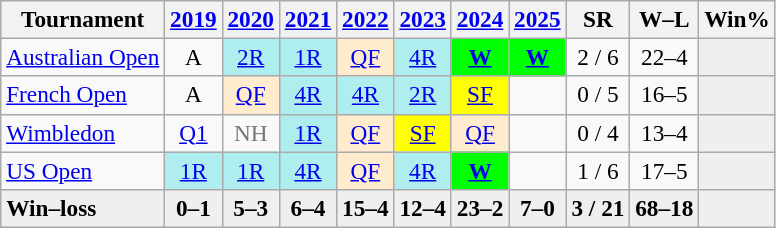<table class="wikitable nowrap" style=text-align:center;font-size:97%>
<tr>
<th>Tournament</th>
<th><a href='#'>2019</a></th>
<th><a href='#'>2020</a></th>
<th><a href='#'>2021</a></th>
<th><a href='#'>2022</a></th>
<th><a href='#'>2023</a></th>
<th><a href='#'>2024</a></th>
<th><a href='#'>2025</a></th>
<th>SR</th>
<th>W–L</th>
<th>Win%</th>
</tr>
<tr>
<td align=left><a href='#'>Australian Open</a></td>
<td>A</td>
<td bgcolor=afeeee><a href='#'>2R</a></td>
<td bgcolor=afeeee><a href='#'>1R</a></td>
<td bgcolor=ffebcd><a href='#'>QF</a></td>
<td bgcolor=afeeee><a href='#'>4R</a></td>
<td bgcolor=lime><a href='#'><strong>W</strong></a></td>
<td bgcolor=lime><a href='#'><strong>W</strong></a></td>
<td>2 / 6</td>
<td>22–4</td>
<td bgcolor=efefef></td>
</tr>
<tr>
<td align=left><a href='#'>French Open</a></td>
<td>A</td>
<td bgcolor=ffebcd><a href='#'>QF</a></td>
<td bgcolor=afeeee><a href='#'>4R</a></td>
<td bgcolor=afeeee><a href='#'>4R</a></td>
<td bgcolor=afeeee><a href='#'>2R</a></td>
<td bgcolor=yellow><a href='#'>SF</a></td>
<td></td>
<td>0 / 5</td>
<td>16–5</td>
<td bgcolor=efefef></td>
</tr>
<tr>
<td align=left><a href='#'>Wimbledon</a></td>
<td><a href='#'>Q1</a></td>
<td style=color:#767676>NH</td>
<td bgcolor=afeeee><a href='#'>1R</a></td>
<td bgcolor=ffebcd><a href='#'>QF</a></td>
<td bgcolor=yellow><a href='#'>SF</a></td>
<td bgcolor=ffebcd><a href='#'>QF</a></td>
<td></td>
<td>0 / 4</td>
<td>13–4</td>
<td bgcolor=efefef></td>
</tr>
<tr>
<td align=left><a href='#'>US Open</a></td>
<td bgcolor=afeeee><a href='#'>1R</a></td>
<td bgcolor=afeeee><a href='#'>1R</a></td>
<td bgcolor=afeeee><a href='#'>4R</a></td>
<td bgcolor=ffebcd><a href='#'>QF</a></td>
<td bgcolor=afeeee><a href='#'>4R</a></td>
<td bgcolor=lime><a href='#'><strong>W</strong></a></td>
<td></td>
<td>1 / 6</td>
<td>17–5</td>
<td bgcolor=efefef></td>
</tr>
<tr style=font-weight:bold;background:#efefef>
<td align=left>Win–loss</td>
<td>0–1</td>
<td>5–3</td>
<td>6–4</td>
<td>15–4</td>
<td>12–4</td>
<td>23–2</td>
<td>7–0</td>
<td>3 / 21</td>
<td>68–18</td>
<td></td>
</tr>
</table>
